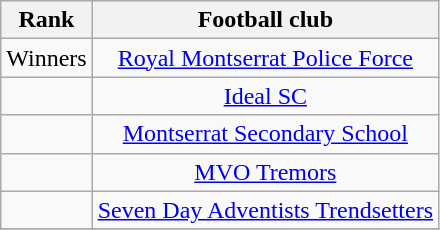<table class="wikitable" style="text-align: center;">
<tr>
<th>Rank</th>
<th>Football club</th>
</tr>
<tr>
<td>Winners</td>
<td><a href='#'>Royal Montserrat Police Force</a></td>
</tr>
<tr>
<td></td>
<td><a href='#'>Ideal SC</a></td>
</tr>
<tr>
<td></td>
<td><a href='#'>Montserrat Secondary School</a></td>
</tr>
<tr>
<td></td>
<td><a href='#'>MVO Tremors</a></td>
</tr>
<tr>
<td></td>
<td><a href='#'>Seven Day Adventists Trendsetters</a></td>
</tr>
<tr>
</tr>
</table>
